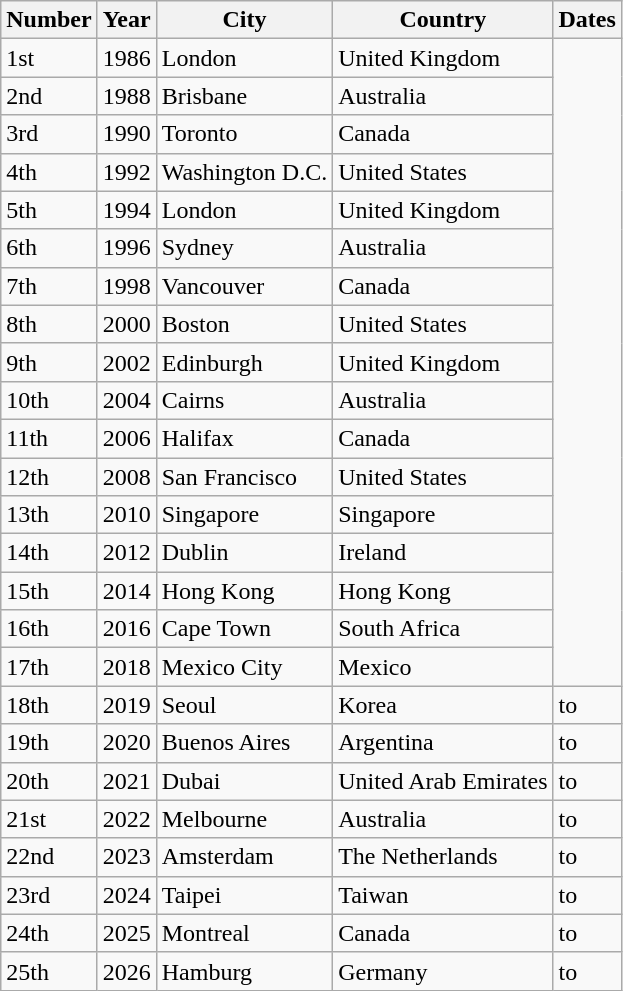<table class="wikitable sortable">
<tr>
<th data-sort-type="number">Number</th>
<th>Year</th>
<th>City</th>
<th>Country</th>
<th>Dates</th>
</tr>
<tr>
<td>1st</td>
<td>1986</td>
<td>London</td>
<td>United Kingdom</td>
</tr>
<tr>
<td>2nd</td>
<td>1988</td>
<td>Brisbane</td>
<td>Australia</td>
</tr>
<tr>
<td>3rd</td>
<td>1990</td>
<td>Toronto</td>
<td>Canada</td>
</tr>
<tr>
<td>4th</td>
<td>1992</td>
<td>Washington D.C.</td>
<td>United States</td>
</tr>
<tr>
<td>5th</td>
<td>1994</td>
<td>London</td>
<td>United Kingdom</td>
</tr>
<tr>
<td>6th</td>
<td>1996</td>
<td>Sydney</td>
<td>Australia</td>
</tr>
<tr>
<td>7th</td>
<td>1998</td>
<td>Vancouver</td>
<td>Canada</td>
</tr>
<tr>
<td>8th</td>
<td>2000</td>
<td>Boston</td>
<td>United States</td>
</tr>
<tr>
<td>9th</td>
<td>2002</td>
<td>Edinburgh</td>
<td>United Kingdom</td>
</tr>
<tr>
<td>10th</td>
<td>2004</td>
<td>Cairns</td>
<td>Australia</td>
</tr>
<tr>
<td>11th</td>
<td>2006</td>
<td>Halifax</td>
<td>Canada</td>
</tr>
<tr>
<td>12th</td>
<td>2008</td>
<td>San Francisco</td>
<td>United States</td>
</tr>
<tr>
<td>13th</td>
<td>2010</td>
<td>Singapore</td>
<td>Singapore</td>
</tr>
<tr>
<td>14th</td>
<td>2012</td>
<td>Dublin</td>
<td>Ireland</td>
</tr>
<tr>
<td>15th</td>
<td>2014</td>
<td>Hong Kong</td>
<td>Hong Kong</td>
</tr>
<tr>
<td>16th</td>
<td>2016</td>
<td>Cape Town</td>
<td>South Africa</td>
</tr>
<tr>
<td>17th</td>
<td>2018</td>
<td>Mexico City</td>
<td>Mexico</td>
</tr>
<tr>
<td>18th</td>
<td>2019</td>
<td>Seoul</td>
<td>Korea</td>
<td> to </td>
</tr>
<tr>
<td>19th</td>
<td>2020</td>
<td>Buenos Aires</td>
<td>Argentina</td>
<td> to </td>
</tr>
<tr>
<td>20th</td>
<td>2021</td>
<td>Dubai</td>
<td>United Arab Emirates</td>
<td> to </td>
</tr>
<tr>
<td>21st</td>
<td>2022</td>
<td>Melbourne</td>
<td>Australia</td>
<td> to </td>
</tr>
<tr>
<td>22nd</td>
<td>2023</td>
<td>Amsterdam</td>
<td>The Netherlands</td>
<td> to </td>
</tr>
<tr>
<td>23rd</td>
<td>2024</td>
<td>Taipei</td>
<td>Taiwan</td>
<td> to </td>
</tr>
<tr>
<td>24th</td>
<td>2025</td>
<td>Montreal</td>
<td>Canada</td>
<td> to </td>
</tr>
<tr>
<td>25th</td>
<td>2026</td>
<td>Hamburg</td>
<td>Germany</td>
<td> to </td>
</tr>
</table>
